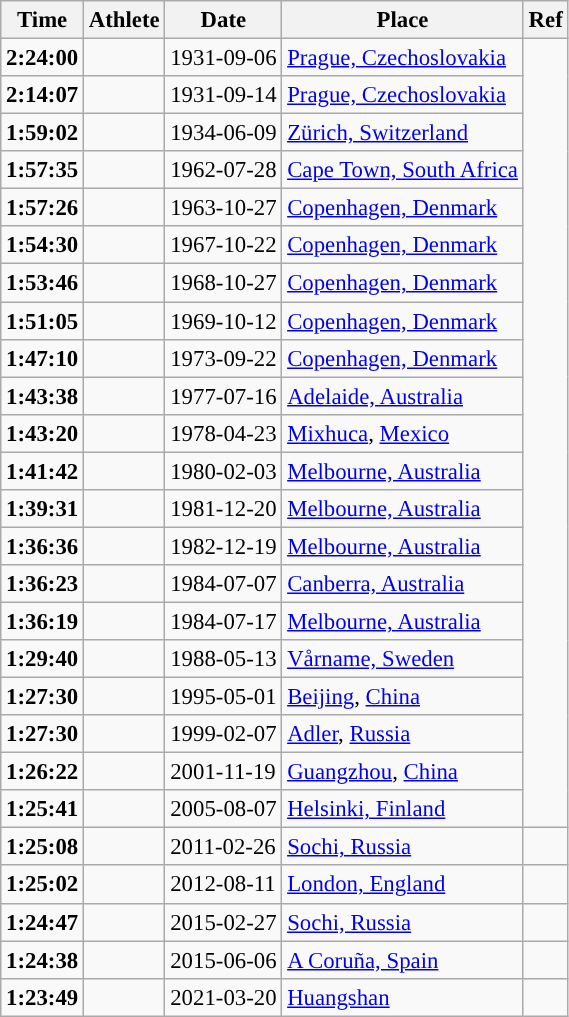<table class="wikitable sortable" style="font-size:95%">
<tr>
<th>Time</th>
<th>Athlete</th>
<th>Date</th>
<th>Place</th>
<th>Ref</th>
</tr>
<tr>
<td align=center><strong>2:24:00</strong></td>
<td></td>
<td>1931-09-06</td>
<td><a href='#'>Prague, Czechoslovakia</a></td>
</tr>
<tr>
<td align=center><strong>2:14:07</strong></td>
<td></td>
<td>1931-09-14</td>
<td><a href='#'>Prague, Czechoslovakia</a></td>
</tr>
<tr>
<td align=center><strong>1:59:02</strong></td>
<td></td>
<td>1934-06-09</td>
<td><a href='#'>Zürich, Switzerland</a></td>
</tr>
<tr>
<td align=center><strong>1:57:35</strong></td>
<td></td>
<td>1962-07-28</td>
<td><a href='#'>Cape Town, South Africa</a></td>
</tr>
<tr>
<td align=center><strong>1:57:26</strong></td>
<td></td>
<td>1963-10-27</td>
<td><a href='#'>Copenhagen, Denmark</a></td>
</tr>
<tr>
<td align=center><strong>1:54:30</strong></td>
<td></td>
<td>1967-10-22</td>
<td><a href='#'>Copenhagen, Denmark</a></td>
</tr>
<tr>
<td align=center><strong>1:53:46</strong></td>
<td></td>
<td>1968-10-27</td>
<td><a href='#'>Copenhagen, Denmark</a></td>
</tr>
<tr>
<td align=center><strong>1:51:05</strong></td>
<td></td>
<td>1969-10-12</td>
<td><a href='#'>Copenhagen, Denmark</a></td>
</tr>
<tr>
<td align=center><strong>1:47:10</strong></td>
<td></td>
<td>1973-09-22</td>
<td><a href='#'>Copenhagen, Denmark</a></td>
</tr>
<tr>
<td align=center><strong>1:43:38</strong></td>
<td></td>
<td>1977-07-16</td>
<td><a href='#'>Adelaide, Australia</a></td>
</tr>
<tr>
<td align=center><strong>1:43:20</strong></td>
<td></td>
<td>1978-04-23</td>
<td><a href='#'>Mixhuca</a>, <a href='#'>Mexico</a></td>
</tr>
<tr>
<td align=center><strong>1:41:42</strong></td>
<td></td>
<td>1980-02-03</td>
<td><a href='#'>Melbourne, Australia</a></td>
</tr>
<tr>
<td align=center><strong>1:39:31</strong></td>
<td></td>
<td>1981-12-20</td>
<td><a href='#'>Melbourne, Australia</a></td>
</tr>
<tr>
<td align=center><strong>1:36:36</strong></td>
<td></td>
<td>1982-12-19</td>
<td><a href='#'>Melbourne, Australia</a></td>
</tr>
<tr>
<td align=center><strong>1:36:23</strong></td>
<td></td>
<td>1984-07-07</td>
<td><a href='#'>Canberra, Australia</a></td>
</tr>
<tr>
<td align=center><strong>1:36:19</strong></td>
<td></td>
<td>1984-07-17</td>
<td><a href='#'>Melbourne, Australia</a></td>
</tr>
<tr>
<td align=center><strong>1:29:40</strong></td>
<td></td>
<td>1988-05-13</td>
<td><a href='#'>Vårname, Sweden</a></td>
</tr>
<tr>
<td align=center><strong>1:27:30</strong></td>
<td></td>
<td>1995-05-01</td>
<td><a href='#'>Beijing</a>, <a href='#'>China</a></td>
</tr>
<tr>
<td align=center><strong>1:27:30</strong></td>
<td></td>
<td>1999-02-07</td>
<td><a href='#'>Adler</a>, <a href='#'>Russia</a></td>
</tr>
<tr>
<td align=center><strong>1:26:22</strong></td>
<td></td>
<td>2001-11-19</td>
<td><a href='#'>Guangzhou</a>, <a href='#'>China</a></td>
</tr>
<tr>
<td align=center><strong>1:25:41</strong></td>
<td></td>
<td>2005-08-07</td>
<td><a href='#'>Helsinki, Finland</a></td>
</tr>
<tr>
<td align=center><strong>1:25:08</strong></td>
<td></td>
<td>2011-02-26</td>
<td><a href='#'>Sochi, Russia</a></td>
<td></td>
</tr>
<tr>
<td align=center><strong>1:25:02</strong></td>
<td></td>
<td>2012-08-11</td>
<td><a href='#'>London, England</a></td>
<td></td>
</tr>
<tr>
<td align=center><strong>1:24:47</strong></td>
<td></td>
<td>2015-02-27</td>
<td><a href='#'>Sochi, Russia</a></td>
<td></td>
</tr>
<tr>
<td align=center><strong>1:24:38</strong></td>
<td></td>
<td>2015-06-06</td>
<td><a href='#'>A Coruña, Spain</a></td>
<td></td>
</tr>
<tr>
<td align=center><strong>1:23:49</strong></td>
<td></td>
<td>2021-03-20</td>
<td><a href='#'>Huangshan</a></td>
<td></td>
</tr>
</table>
